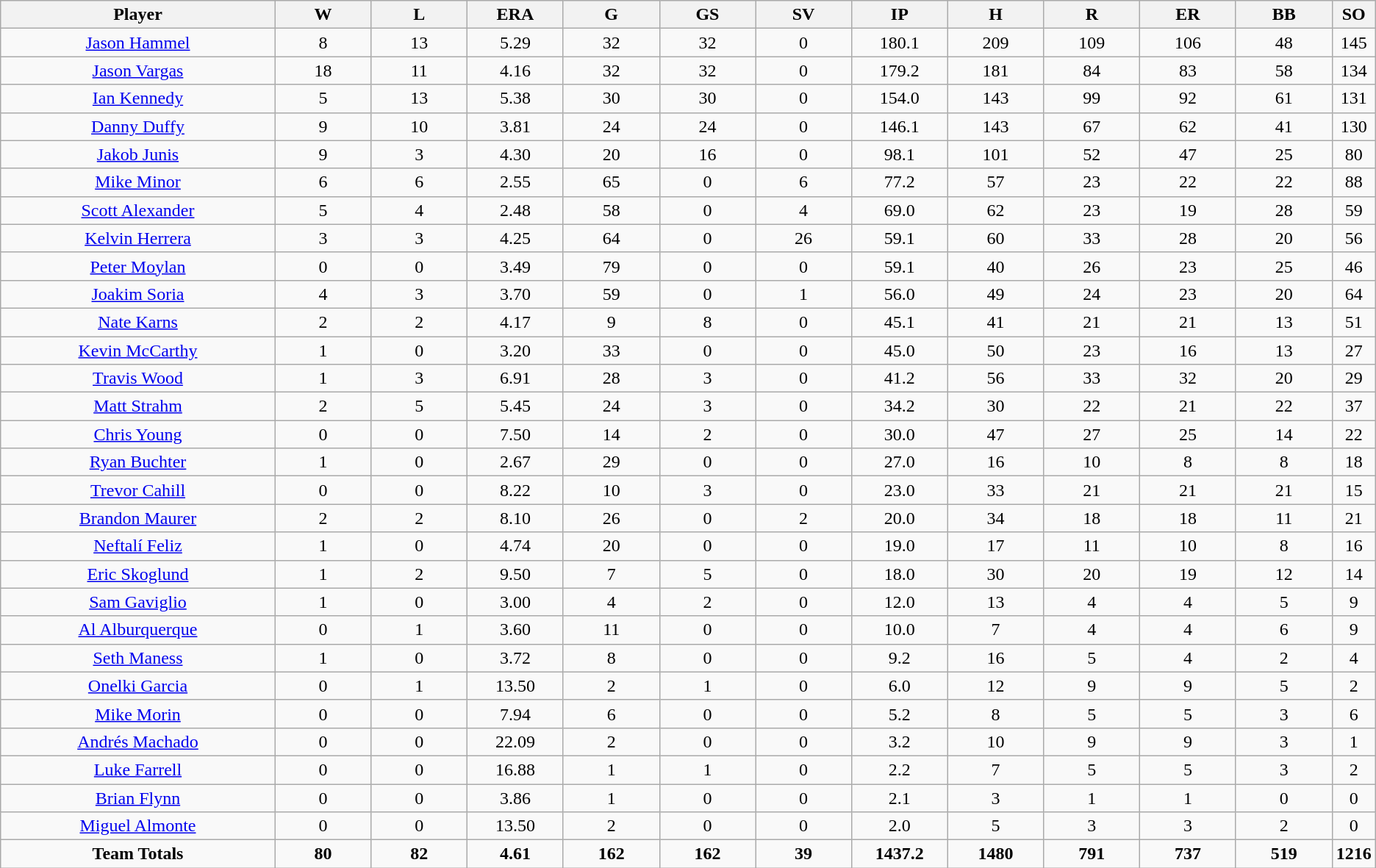<table class=wikitable style="text-align:center">
<tr>
<th bgcolor=#DDDDFF; width="20%">Player</th>
<th bgcolor=#DDDDFF; width="7%">W</th>
<th bgcolor=#DDDDFF; width="7%">L</th>
<th bgcolor=#DDDDFF; width="7%">ERA</th>
<th bgcolor=#DDDDFF; width="7%">G</th>
<th bgcolor=#DDDDFF; width="7%">GS</th>
<th bgcolor=#DDDDFF; width="7%">SV</th>
<th bgcolor=#DDDDFF; width="7%">IP</th>
<th bgcolor=#DDDDFF; width="7%">H</th>
<th bgcolor=#DDDDFF; width="7%">R</th>
<th bgcolor=#DDDDFF; width="7%">ER</th>
<th bgcolor=#DDDDFF; width="7%">BB</th>
<th bgcolor=#DDDDFF; width="7%">SO</th>
</tr>
<tr>
<td><a href='#'>Jason Hammel</a></td>
<td>8</td>
<td>13</td>
<td>5.29</td>
<td>32</td>
<td>32</td>
<td>0</td>
<td>180.1</td>
<td>209</td>
<td>109</td>
<td>106</td>
<td>48</td>
<td>145</td>
</tr>
<tr>
<td><a href='#'>Jason Vargas</a></td>
<td>18</td>
<td>11</td>
<td>4.16</td>
<td>32</td>
<td>32</td>
<td>0</td>
<td>179.2</td>
<td>181</td>
<td>84</td>
<td>83</td>
<td>58</td>
<td>134</td>
</tr>
<tr>
<td><a href='#'>Ian Kennedy</a></td>
<td>5</td>
<td>13</td>
<td>5.38</td>
<td>30</td>
<td>30</td>
<td>0</td>
<td>154.0</td>
<td>143</td>
<td>99</td>
<td>92</td>
<td>61</td>
<td>131</td>
</tr>
<tr>
<td><a href='#'>Danny Duffy</a></td>
<td>9</td>
<td>10</td>
<td>3.81</td>
<td>24</td>
<td>24</td>
<td>0</td>
<td>146.1</td>
<td>143</td>
<td>67</td>
<td>62</td>
<td>41</td>
<td>130</td>
</tr>
<tr>
<td><a href='#'>Jakob Junis</a></td>
<td>9</td>
<td>3</td>
<td>4.30</td>
<td>20</td>
<td>16</td>
<td>0</td>
<td>98.1</td>
<td>101</td>
<td>52</td>
<td>47</td>
<td>25</td>
<td>80</td>
</tr>
<tr>
<td><a href='#'>Mike Minor</a></td>
<td>6</td>
<td>6</td>
<td>2.55</td>
<td>65</td>
<td>0</td>
<td>6</td>
<td>77.2</td>
<td>57</td>
<td>23</td>
<td>22</td>
<td>22</td>
<td>88</td>
</tr>
<tr>
<td><a href='#'>Scott Alexander</a></td>
<td>5</td>
<td>4</td>
<td>2.48</td>
<td>58</td>
<td>0</td>
<td>4</td>
<td>69.0</td>
<td>62</td>
<td>23</td>
<td>19</td>
<td>28</td>
<td>59</td>
</tr>
<tr>
<td><a href='#'>Kelvin Herrera</a></td>
<td>3</td>
<td>3</td>
<td>4.25</td>
<td>64</td>
<td>0</td>
<td>26</td>
<td>59.1</td>
<td>60</td>
<td>33</td>
<td>28</td>
<td>20</td>
<td>56</td>
</tr>
<tr>
<td><a href='#'>Peter Moylan</a></td>
<td>0</td>
<td>0</td>
<td>3.49</td>
<td>79</td>
<td>0</td>
<td>0</td>
<td>59.1</td>
<td>40</td>
<td>26</td>
<td>23</td>
<td>25</td>
<td>46</td>
</tr>
<tr>
<td><a href='#'>Joakim Soria</a></td>
<td>4</td>
<td>3</td>
<td>3.70</td>
<td>59</td>
<td>0</td>
<td>1</td>
<td>56.0</td>
<td>49</td>
<td>24</td>
<td>23</td>
<td>20</td>
<td>64</td>
</tr>
<tr>
<td><a href='#'>Nate Karns</a></td>
<td>2</td>
<td>2</td>
<td>4.17</td>
<td>9</td>
<td>8</td>
<td>0</td>
<td>45.1</td>
<td>41</td>
<td>21</td>
<td>21</td>
<td>13</td>
<td>51</td>
</tr>
<tr>
<td><a href='#'>Kevin McCarthy</a></td>
<td>1</td>
<td>0</td>
<td>3.20</td>
<td>33</td>
<td>0</td>
<td>0</td>
<td>45.0</td>
<td>50</td>
<td>23</td>
<td>16</td>
<td>13</td>
<td>27</td>
</tr>
<tr>
<td><a href='#'>Travis Wood</a></td>
<td>1</td>
<td>3</td>
<td>6.91</td>
<td>28</td>
<td>3</td>
<td>0</td>
<td>41.2</td>
<td>56</td>
<td>33</td>
<td>32</td>
<td>20</td>
<td>29</td>
</tr>
<tr>
<td><a href='#'>Matt Strahm</a></td>
<td>2</td>
<td>5</td>
<td>5.45</td>
<td>24</td>
<td>3</td>
<td>0</td>
<td>34.2</td>
<td>30</td>
<td>22</td>
<td>21</td>
<td>22</td>
<td>37</td>
</tr>
<tr>
<td><a href='#'>Chris Young</a></td>
<td>0</td>
<td>0</td>
<td>7.50</td>
<td>14</td>
<td>2</td>
<td>0</td>
<td>30.0</td>
<td>47</td>
<td>27</td>
<td>25</td>
<td>14</td>
<td>22</td>
</tr>
<tr>
<td><a href='#'>Ryan Buchter</a></td>
<td>1</td>
<td>0</td>
<td>2.67</td>
<td>29</td>
<td>0</td>
<td>0</td>
<td>27.0</td>
<td>16</td>
<td>10</td>
<td>8</td>
<td>8</td>
<td>18</td>
</tr>
<tr>
<td><a href='#'>Trevor Cahill</a></td>
<td>0</td>
<td>0</td>
<td>8.22</td>
<td>10</td>
<td>3</td>
<td>0</td>
<td>23.0</td>
<td>33</td>
<td>21</td>
<td>21</td>
<td>21</td>
<td>15</td>
</tr>
<tr>
<td><a href='#'>Brandon Maurer</a></td>
<td>2</td>
<td>2</td>
<td>8.10</td>
<td>26</td>
<td>0</td>
<td>2</td>
<td>20.0</td>
<td>34</td>
<td>18</td>
<td>18</td>
<td>11</td>
<td>21</td>
</tr>
<tr>
<td><a href='#'>Neftalí Feliz</a></td>
<td>1</td>
<td>0</td>
<td>4.74</td>
<td>20</td>
<td>0</td>
<td>0</td>
<td>19.0</td>
<td>17</td>
<td>11</td>
<td>10</td>
<td>8</td>
<td>16</td>
</tr>
<tr>
<td><a href='#'>Eric Skoglund</a></td>
<td>1</td>
<td>2</td>
<td>9.50</td>
<td>7</td>
<td>5</td>
<td>0</td>
<td>18.0</td>
<td>30</td>
<td>20</td>
<td>19</td>
<td>12</td>
<td>14</td>
</tr>
<tr>
<td><a href='#'>Sam Gaviglio</a></td>
<td>1</td>
<td>0</td>
<td>3.00</td>
<td>4</td>
<td>2</td>
<td>0</td>
<td>12.0</td>
<td>13</td>
<td>4</td>
<td>4</td>
<td>5</td>
<td>9</td>
</tr>
<tr>
<td><a href='#'>Al Alburquerque</a></td>
<td>0</td>
<td>1</td>
<td>3.60</td>
<td>11</td>
<td>0</td>
<td>0</td>
<td>10.0</td>
<td>7</td>
<td>4</td>
<td>4</td>
<td>6</td>
<td>9</td>
</tr>
<tr>
<td><a href='#'>Seth Maness</a></td>
<td>1</td>
<td>0</td>
<td>3.72</td>
<td>8</td>
<td>0</td>
<td>0</td>
<td>9.2</td>
<td>16</td>
<td>5</td>
<td>4</td>
<td>2</td>
<td>4</td>
</tr>
<tr>
<td><a href='#'>Onelki Garcia</a></td>
<td>0</td>
<td>1</td>
<td>13.50</td>
<td>2</td>
<td>1</td>
<td>0</td>
<td>6.0</td>
<td>12</td>
<td>9</td>
<td>9</td>
<td>5</td>
<td>2</td>
</tr>
<tr>
<td><a href='#'>Mike Morin</a></td>
<td>0</td>
<td>0</td>
<td>7.94</td>
<td>6</td>
<td>0</td>
<td>0</td>
<td>5.2</td>
<td>8</td>
<td>5</td>
<td>5</td>
<td>3</td>
<td>6</td>
</tr>
<tr>
<td><a href='#'>Andrés Machado</a></td>
<td>0</td>
<td>0</td>
<td>22.09</td>
<td>2</td>
<td>0</td>
<td>0</td>
<td>3.2</td>
<td>10</td>
<td>9</td>
<td>9</td>
<td>3</td>
<td>1</td>
</tr>
<tr>
<td><a href='#'>Luke Farrell</a></td>
<td>0</td>
<td>0</td>
<td>16.88</td>
<td>1</td>
<td>1</td>
<td>0</td>
<td>2.2</td>
<td>7</td>
<td>5</td>
<td>5</td>
<td>3</td>
<td>2</td>
</tr>
<tr>
<td><a href='#'>Brian Flynn</a></td>
<td>0</td>
<td>0</td>
<td>3.86</td>
<td>1</td>
<td>0</td>
<td>0</td>
<td>2.1</td>
<td>3</td>
<td>1</td>
<td>1</td>
<td>0</td>
<td>0</td>
</tr>
<tr>
<td><a href='#'>Miguel Almonte</a></td>
<td>0</td>
<td>0</td>
<td>13.50</td>
<td>2</td>
<td>0</td>
<td>0</td>
<td>2.0</td>
<td>5</td>
<td>3</td>
<td>3</td>
<td>2</td>
<td>0</td>
</tr>
<tr>
<td><strong>Team Totals</strong></td>
<td><strong>80</strong></td>
<td><strong>82</strong></td>
<td><strong>4.61</strong></td>
<td><strong>162</strong></td>
<td><strong>162</strong></td>
<td><strong>39</strong></td>
<td><strong>1437.2</strong></td>
<td><strong>1480</strong></td>
<td><strong>791</strong></td>
<td><strong>737</strong></td>
<td><strong>519</strong></td>
<td><strong>1216</strong></td>
</tr>
</table>
